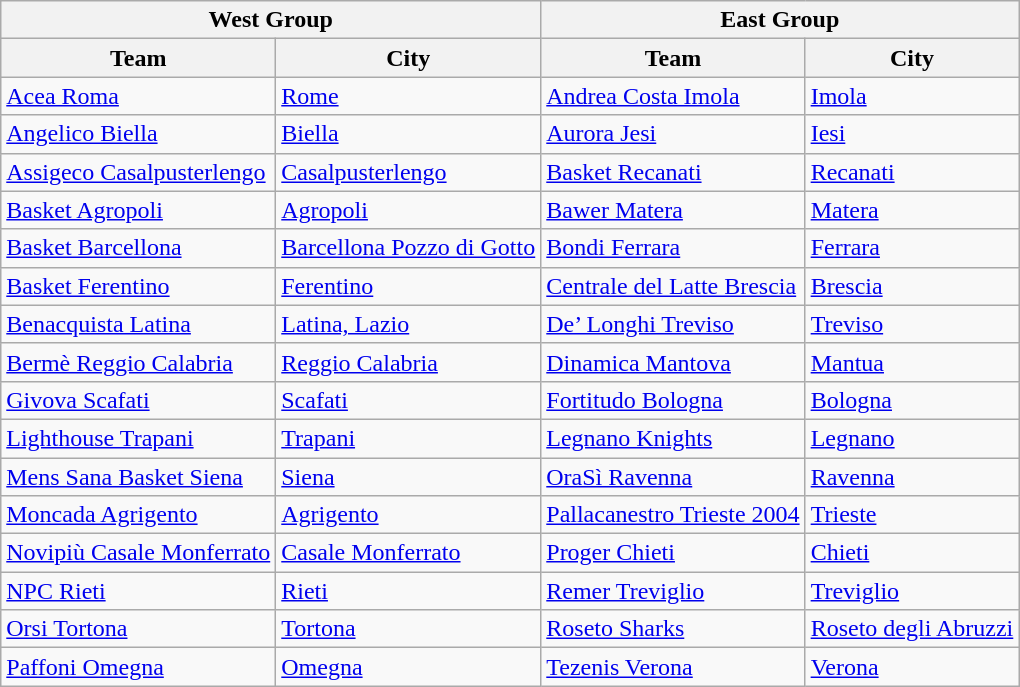<table class="wikitable" style="text-align:left">
<tr>
<th scope="col" width="50px" colspan="2" style="text-align:center">West Group</th>
<th scope="col" width="50px" colspan="2" style="text-align:center">East Group</th>
</tr>
<tr>
<th>Team</th>
<th>City</th>
<th>Team</th>
<th>City</th>
</tr>
<tr>
<td><a href='#'>Acea Roma</a></td>
<td><a href='#'>Rome</a></td>
<td><a href='#'>Andrea Costa Imola</a></td>
<td><a href='#'>Imola</a></td>
</tr>
<tr>
<td><a href='#'>Angelico Biella</a></td>
<td><a href='#'>Biella</a></td>
<td><a href='#'>Aurora Jesi</a></td>
<td><a href='#'>Iesi</a></td>
</tr>
<tr>
<td><a href='#'>Assigeco Casalpusterlengo</a></td>
<td><a href='#'>Casalpusterlengo</a></td>
<td><a href='#'>Basket Recanati</a></td>
<td><a href='#'>Recanati</a></td>
</tr>
<tr>
<td><a href='#'>Basket Agropoli</a></td>
<td><a href='#'>Agropoli</a></td>
<td><a href='#'>Bawer Matera</a></td>
<td><a href='#'>Matera</a></td>
</tr>
<tr>
<td><a href='#'>Basket Barcellona</a></td>
<td><a href='#'>Barcellona Pozzo di Gotto</a></td>
<td><a href='#'>Bondi Ferrara</a></td>
<td><a href='#'>Ferrara</a></td>
</tr>
<tr>
<td><a href='#'>Basket Ferentino</a></td>
<td><a href='#'>Ferentino</a></td>
<td><a href='#'>Centrale del Latte Brescia</a></td>
<td><a href='#'>Brescia</a></td>
</tr>
<tr>
<td><a href='#'>Benacquista Latina</a></td>
<td><a href='#'>Latina, Lazio</a></td>
<td><a href='#'>De’ Longhi Treviso</a></td>
<td><a href='#'>Treviso</a></td>
</tr>
<tr>
<td><a href='#'>Bermè Reggio Calabria</a></td>
<td><a href='#'>Reggio Calabria</a></td>
<td><a href='#'>Dinamica Mantova</a></td>
<td><a href='#'>Mantua</a></td>
</tr>
<tr>
<td><a href='#'>Givova Scafati</a></td>
<td><a href='#'>Scafati</a></td>
<td><a href='#'>Fortitudo Bologna</a></td>
<td><a href='#'>Bologna</a></td>
</tr>
<tr>
<td><a href='#'>Lighthouse Trapani</a></td>
<td><a href='#'>Trapani</a></td>
<td><a href='#'>Legnano Knights</a></td>
<td><a href='#'>Legnano</a></td>
</tr>
<tr>
<td><a href='#'>Mens Sana Basket Siena</a></td>
<td><a href='#'>Siena</a></td>
<td><a href='#'>OraSì Ravenna</a></td>
<td><a href='#'>Ravenna</a></td>
</tr>
<tr>
<td><a href='#'>Moncada Agrigento</a></td>
<td><a href='#'>Agrigento</a></td>
<td><a href='#'>Pallacanestro Trieste 2004</a></td>
<td><a href='#'>Trieste</a></td>
</tr>
<tr>
<td><a href='#'>Novipiù Casale Monferrato</a></td>
<td><a href='#'>Casale Monferrato</a></td>
<td><a href='#'>Proger Chieti</a></td>
<td><a href='#'>Chieti</a></td>
</tr>
<tr>
<td><a href='#'>NPC Rieti</a></td>
<td><a href='#'>Rieti</a></td>
<td><a href='#'>Remer Treviglio</a></td>
<td><a href='#'>Treviglio</a></td>
</tr>
<tr>
<td><a href='#'>Orsi Tortona</a></td>
<td><a href='#'>Tortona</a></td>
<td><a href='#'>Roseto Sharks</a></td>
<td><a href='#'>Roseto degli Abruzzi</a></td>
</tr>
<tr>
<td><a href='#'>Paffoni Omegna</a></td>
<td><a href='#'>Omegna</a></td>
<td><a href='#'>Tezenis Verona</a></td>
<td><a href='#'>Verona</a></td>
</tr>
</table>
